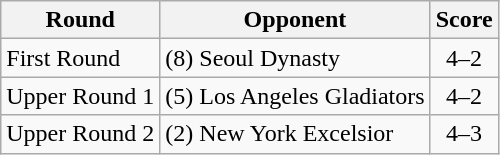<table class="wikitable" style="text-align:center">
<tr>
<th>Round</th>
<th>Opponent</th>
<th>Score</th>
</tr>
<tr>
<td style="text-align:left">First Round</td>
<td style="text-align:left">(8) Seoul Dynasty</td>
<td>4–2</td>
</tr>
<tr>
<td style="text-align:left">Upper Round 1</td>
<td style="text-align:left">(5) Los Angeles Gladiators</td>
<td>4–2</td>
</tr>
<tr>
<td style="text-align:left">Upper Round 2</td>
<td style="text-align:left">(2) New York Excelsior</td>
<td>4–3</td>
</tr>
</table>
